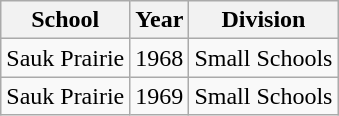<table class="wikitable">
<tr>
<th>School</th>
<th>Year</th>
<th>Division</th>
</tr>
<tr>
<td>Sauk Prairie</td>
<td>1968</td>
<td>Small Schools</td>
</tr>
<tr>
<td>Sauk Prairie</td>
<td>1969</td>
<td>Small Schools</td>
</tr>
</table>
